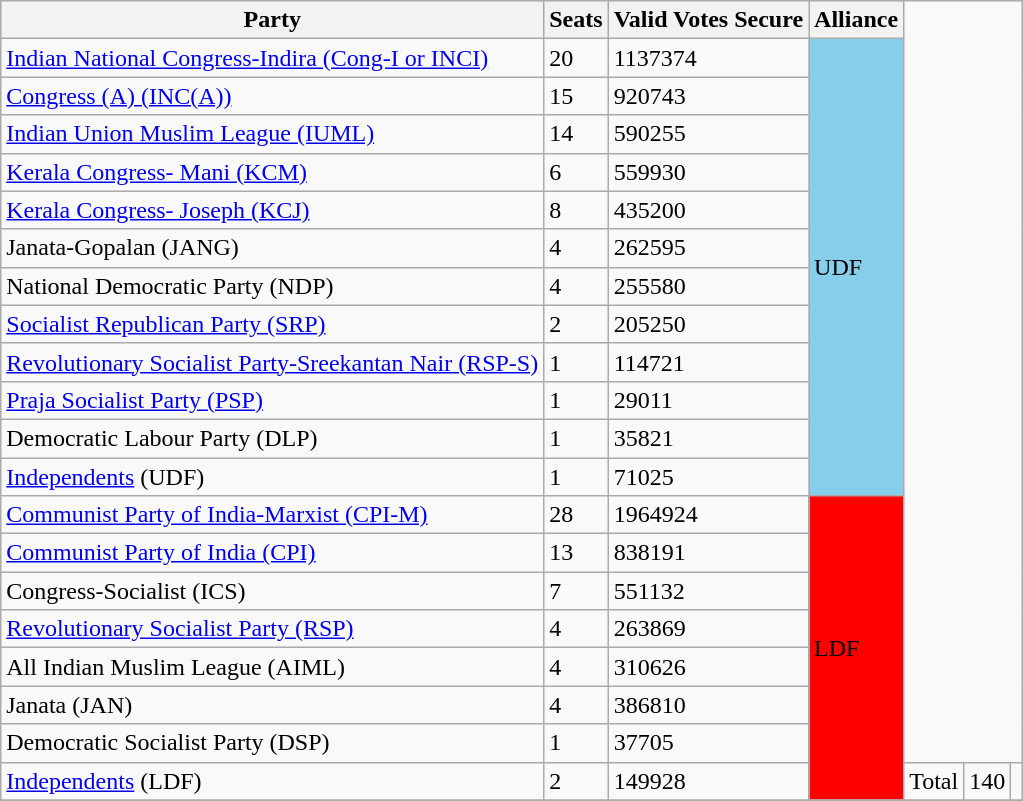<table class="wikitable sortable">
<tr>
<th>Party</th>
<th>Seats</th>
<th><strong> Valid Votes Secure</strong></th>
<th>Alliance</th>
</tr>
<tr ->
<td><a href='#'>Indian National Congress-Indira (Cong-I or INCI)</a></td>
<td>20</td>
<td>1137374</td>
<td rowspan="12" style="background:skyblue; color:black;">UDF</td>
</tr>
<tr -->
<td><a href='#'>Congress (A) (INC(A))</a></td>
<td>15</td>
<td>920743</td>
</tr>
<tr -->
<td><a href='#'>Indian Union Muslim League (IUML)</a></td>
<td>14</td>
<td>590255</td>
</tr>
<tr -->
<td><a href='#'>Kerala Congress- Mani (KCM)</a></td>
<td>6</td>
<td>559930</td>
</tr>
<tr -->
<td><a href='#'>Kerala Congress- Joseph (KCJ)</a></td>
<td>8</td>
<td>435200</td>
</tr>
<tr -->
<td>Janata-Gopalan (JANG)</td>
<td>4</td>
<td>262595</td>
</tr>
<tr -->
<td>National Democratic Party (NDP)</td>
<td>4</td>
<td>255580</td>
</tr>
<tr -->
<td><a href='#'>Socialist Republican Party (SRP)</a></td>
<td>2</td>
<td>205250</td>
</tr>
<tr -->
<td><a href='#'>Revolutionary Socialist Party-Sreekantan Nair (RSP-S)</a></td>
<td>1</td>
<td>114721</td>
</tr>
<tr -->
<td><a href='#'>Praja Socialist Party (PSP)</a></td>
<td>1</td>
<td>29011</td>
</tr>
<tr -->
<td>Democratic Labour Party (DLP)</td>
<td>1</td>
<td>35821</td>
</tr>
<tr -->
<td><a href='#'>Independents</a> (UDF)</td>
<td>1</td>
<td>71025</td>
</tr>
<tr -->
<td><a href='#'>Communist Party of India-Marxist (CPI-M)</a></td>
<td>28</td>
<td>1964924</td>
<td rowspan="8" style="background:#f00; color:black;">LDF</td>
</tr>
<tr -->
<td><a href='#'>Communist Party of India (CPI)</a></td>
<td>13</td>
<td>838191</td>
</tr>
<tr -->
<td>Congress-Socialist (ICS)</td>
<td>7</td>
<td>551132</td>
</tr>
<tr -->
<td><a href='#'>Revolutionary Socialist Party (RSP)</a></td>
<td>4</td>
<td>263869</td>
</tr>
<tr -->
<td>All Indian Muslim League (AIML)</td>
<td>4</td>
<td>310626</td>
</tr>
<tr -->
<td>Janata (JAN)</td>
<td>4</td>
<td>386810</td>
</tr>
<tr -->
<td>Democratic Socialist Party (DSP)</td>
<td>1</td>
<td>37705</td>
</tr>
<tr -->
<td><a href='#'>Independents</a> (LDF)</td>
<td>2</td>
<td>149928</td>
<td>Total</td>
<td>140</td>
<td colspan="2"></td>
</tr>
<tr --->
</tr>
</table>
